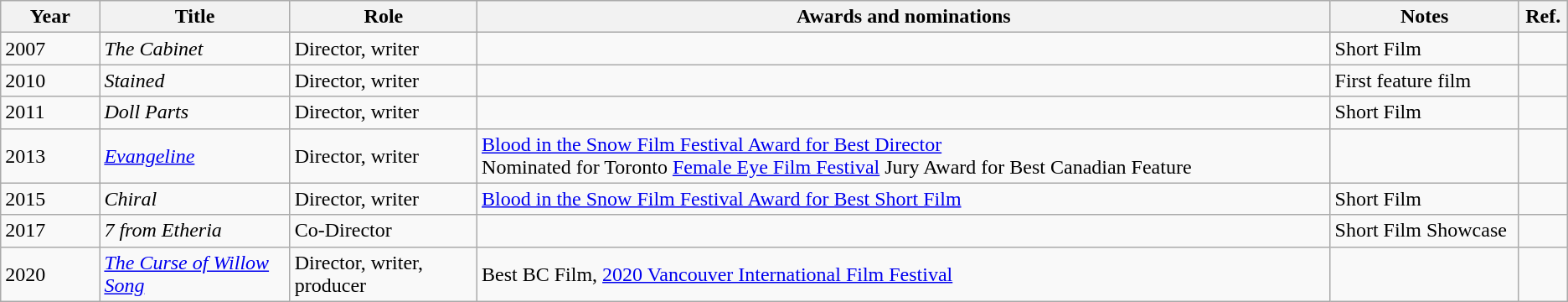<table class="wikitable" style="text-align: left;">
<tr>
<th style="width:5em;">Year</th>
<th style="width:10em;">Title</th>
<th style="width:10em;">Role</th>
<th style="width:50em;">Awards and nominations</th>
<th style="width:10em;">Notes</th>
<th style="width:2em;">Ref.</th>
</tr>
<tr>
<td>2007</td>
<td><em>The Cabinet</em></td>
<td>Director, writer</td>
<td></td>
<td>Short Film</td>
<td></td>
</tr>
<tr>
<td>2010</td>
<td><em>Stained</em></td>
<td>Director, writer</td>
<td></td>
<td>First feature film</td>
<td></td>
</tr>
<tr>
<td>2011</td>
<td><em>Doll Parts</em></td>
<td>Director, writer</td>
<td></td>
<td>Short Film</td>
<td></td>
</tr>
<tr>
<td>2013</td>
<td><em><a href='#'>Evangeline</a></em></td>
<td>Director, writer</td>
<td><a href='#'>Blood in the Snow Film Festival Award for Best Director</a><br> Nominated for Toronto <a href='#'>Female Eye Film Festival</a> Jury Award for Best Canadian Feature</td>
<td></td>
<td></td>
</tr>
<tr>
<td>2015</td>
<td><em>Chiral</em></td>
<td>Director, writer</td>
<td><a href='#'>Blood in the Snow Film Festival Award for Best Short Film</a></td>
<td>Short Film</td>
<td></td>
</tr>
<tr>
<td>2017</td>
<td><em>7 from Etheria</em></td>
<td>Co-Director</td>
<td></td>
<td>Short Film Showcase</td>
<td></td>
</tr>
<tr>
<td>2020</td>
<td><em><a href='#'>The Curse of Willow Song</a></em></td>
<td>Director, writer, producer</td>
<td>Best BC Film, <a href='#'>2020 Vancouver International Film Festival</a></td>
<td></td>
<td></td>
</tr>
</table>
